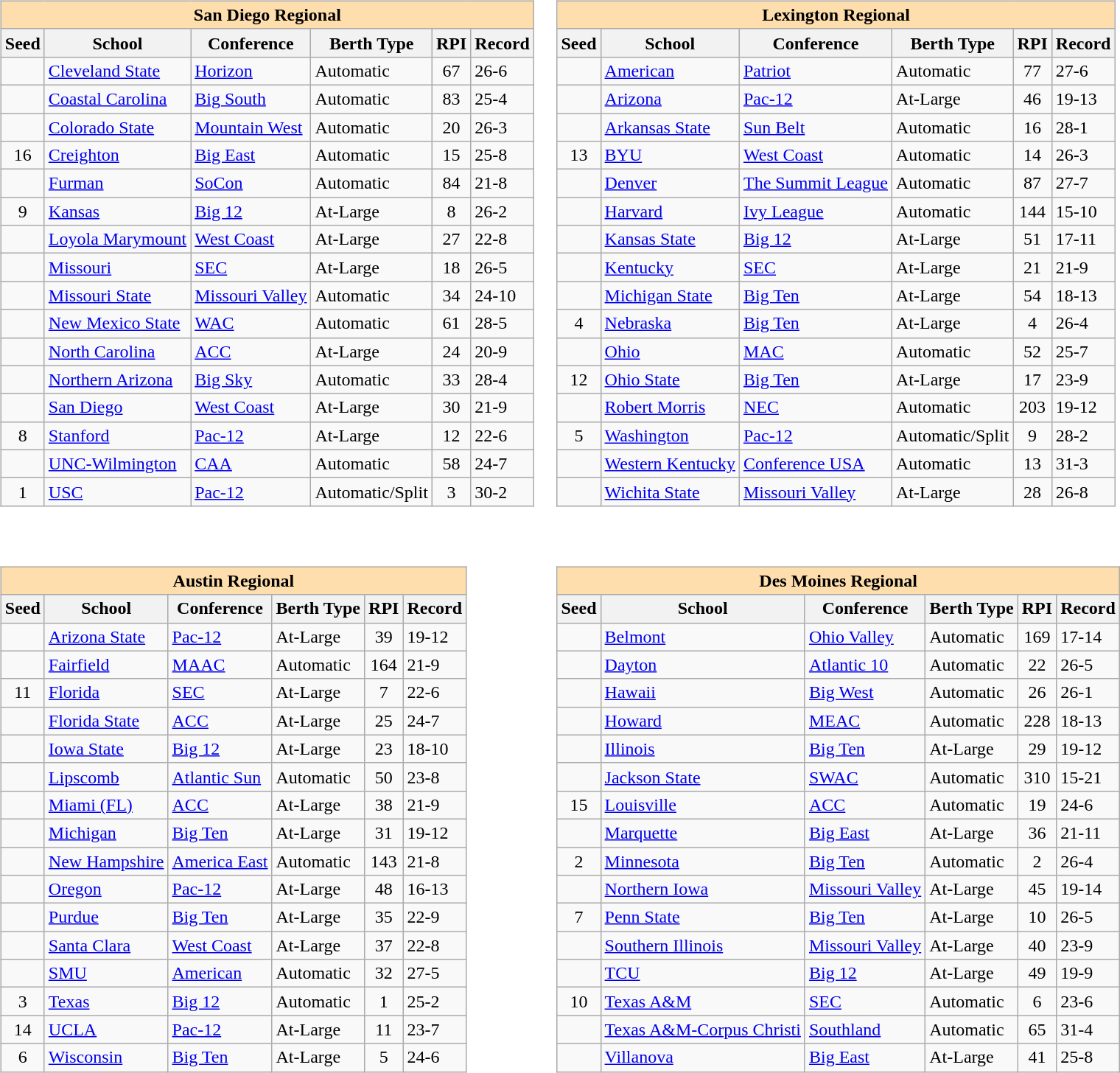<table>
<tr>
<td valign=top><br><table class="wikitable sortable">
<tr>
<th colspan="6" style="background:#ffdead;">San Diego Regional</th>
</tr>
<tr>
<th>Seed</th>
<th>School</th>
<th>Conference</th>
<th>Berth Type</th>
<th>RPI</th>
<th>Record</th>
</tr>
<tr>
<td></td>
<td><a href='#'>Cleveland State</a></td>
<td><a href='#'>Horizon</a></td>
<td>Automatic</td>
<td align=center>67</td>
<td>26-6</td>
</tr>
<tr>
<td></td>
<td><a href='#'>Coastal Carolina</a></td>
<td><a href='#'>Big South</a></td>
<td>Automatic</td>
<td align=center>83</td>
<td>25-4</td>
</tr>
<tr>
<td></td>
<td><a href='#'>Colorado State</a></td>
<td><a href='#'>Mountain West</a></td>
<td>Automatic</td>
<td align=center>20</td>
<td>26-3</td>
</tr>
<tr>
<td align=center>16</td>
<td><a href='#'>Creighton</a></td>
<td><a href='#'>Big East</a></td>
<td>Automatic</td>
<td align=center>15</td>
<td>25-8</td>
</tr>
<tr>
<td></td>
<td><a href='#'>Furman</a></td>
<td><a href='#'>SoCon</a></td>
<td>Automatic</td>
<td align=center>84</td>
<td>21-8</td>
</tr>
<tr>
<td align=center>9</td>
<td><a href='#'>Kansas</a></td>
<td><a href='#'>Big 12</a></td>
<td>At-Large</td>
<td align=center>8</td>
<td>26-2</td>
</tr>
<tr>
<td></td>
<td><a href='#'>Loyola Marymount</a></td>
<td><a href='#'>West Coast</a></td>
<td>At-Large</td>
<td align=center>27</td>
<td>22-8</td>
</tr>
<tr>
<td></td>
<td><a href='#'>Missouri</a></td>
<td><a href='#'>SEC</a></td>
<td>At-Large</td>
<td align=center>18</td>
<td>26-5</td>
</tr>
<tr>
<td></td>
<td><a href='#'>Missouri State</a></td>
<td><a href='#'>Missouri Valley</a></td>
<td>Automatic</td>
<td align=center>34</td>
<td>24-10</td>
</tr>
<tr>
<td></td>
<td><a href='#'>New Mexico State</a></td>
<td><a href='#'>WAC</a></td>
<td>Automatic</td>
<td align=center>61</td>
<td>28-5</td>
</tr>
<tr>
<td></td>
<td><a href='#'>North Carolina</a></td>
<td><a href='#'>ACC</a></td>
<td>At-Large</td>
<td align=center>24</td>
<td>20-9</td>
</tr>
<tr>
<td></td>
<td><a href='#'>Northern Arizona</a></td>
<td><a href='#'>Big Sky</a></td>
<td>Automatic</td>
<td align=center>33</td>
<td>28-4</td>
</tr>
<tr>
<td></td>
<td><a href='#'>San Diego</a></td>
<td><a href='#'>West Coast</a></td>
<td>At-Large</td>
<td align=center>30</td>
<td>21-9</td>
</tr>
<tr>
<td align=center>8</td>
<td><a href='#'>Stanford</a></td>
<td><a href='#'>Pac-12</a></td>
<td>At-Large</td>
<td align=center>12</td>
<td>22-6</td>
</tr>
<tr>
<td></td>
<td><a href='#'>UNC-Wilmington</a></td>
<td><a href='#'>CAA</a></td>
<td>Automatic</td>
<td align=center>58</td>
<td>24-7</td>
</tr>
<tr>
<td align=center>1</td>
<td><a href='#'>USC</a></td>
<td><a href='#'>Pac-12</a></td>
<td>Automatic/Split</td>
<td align=center>3</td>
<td>30-2</td>
</tr>
</table>
</td>
<td valign=top><br><table class="wikitable sortable">
<tr>
<th colspan="6" style="background:#ffdead;">Lexington Regional</th>
</tr>
<tr>
<th>Seed</th>
<th>School</th>
<th>Conference</th>
<th>Berth Type</th>
<th>RPI</th>
<th>Record</th>
</tr>
<tr>
<td></td>
<td><a href='#'>American</a></td>
<td><a href='#'>Patriot</a></td>
<td>Automatic</td>
<td align=center>77</td>
<td>27-6</td>
</tr>
<tr>
<td></td>
<td><a href='#'>Arizona</a></td>
<td><a href='#'>Pac-12</a></td>
<td>At-Large</td>
<td align=center>46</td>
<td>19-13</td>
</tr>
<tr>
<td></td>
<td><a href='#'>Arkansas State</a></td>
<td><a href='#'>Sun Belt</a></td>
<td>Automatic</td>
<td align=center>16</td>
<td>28-1</td>
</tr>
<tr>
<td align=center>13</td>
<td><a href='#'>BYU</a></td>
<td><a href='#'>West Coast</a></td>
<td>Automatic</td>
<td align=center>14</td>
<td>26-3</td>
</tr>
<tr>
<td></td>
<td><a href='#'>Denver</a></td>
<td><a href='#'>The Summit League</a></td>
<td>Automatic</td>
<td align=center>87</td>
<td>27-7</td>
</tr>
<tr>
<td></td>
<td><a href='#'>Harvard</a></td>
<td><a href='#'>Ivy League</a></td>
<td>Automatic</td>
<td align=center>144</td>
<td>15-10</td>
</tr>
<tr>
<td></td>
<td><a href='#'>Kansas State</a></td>
<td><a href='#'>Big 12</a></td>
<td>At-Large</td>
<td align=center>51</td>
<td>17-11</td>
</tr>
<tr>
<td></td>
<td><a href='#'>Kentucky</a></td>
<td><a href='#'>SEC</a></td>
<td>At-Large</td>
<td align=center>21</td>
<td>21-9</td>
</tr>
<tr>
<td></td>
<td><a href='#'>Michigan State</a></td>
<td><a href='#'>Big Ten</a></td>
<td>At-Large</td>
<td align=center>54</td>
<td>18-13</td>
</tr>
<tr>
<td align=center>4</td>
<td><a href='#'>Nebraska</a></td>
<td><a href='#'>Big Ten</a></td>
<td>At-Large</td>
<td align=center>4</td>
<td>26-4</td>
</tr>
<tr>
<td></td>
<td><a href='#'>Ohio</a></td>
<td><a href='#'>MAC</a></td>
<td>Automatic</td>
<td align=center>52</td>
<td>25-7</td>
</tr>
<tr>
<td align=center>12</td>
<td><a href='#'>Ohio State</a></td>
<td><a href='#'>Big Ten</a></td>
<td>At-Large</td>
<td align=center>17</td>
<td>23-9</td>
</tr>
<tr>
<td></td>
<td><a href='#'>Robert Morris</a></td>
<td><a href='#'>NEC</a></td>
<td>Automatic</td>
<td align=center>203</td>
<td>19-12</td>
</tr>
<tr>
<td align=center>5</td>
<td><a href='#'>Washington</a></td>
<td><a href='#'>Pac-12</a></td>
<td>Automatic/Split</td>
<td align=center>9</td>
<td>28-2</td>
</tr>
<tr>
<td></td>
<td><a href='#'>Western Kentucky</a></td>
<td><a href='#'>Conference USA</a></td>
<td>Automatic</td>
<td align=center>13</td>
<td>31-3</td>
</tr>
<tr>
<td></td>
<td><a href='#'>Wichita State</a></td>
<td><a href='#'>Missouri Valley</a></td>
<td>At-Large</td>
<td align=center>28</td>
<td>26-8</td>
</tr>
</table>
</td>
</tr>
<tr>
<td valign=top><br><table class="wikitable sortable">
<tr>
<th colspan="6" style="background:#ffdead;">Austin Regional</th>
</tr>
<tr>
<th>Seed</th>
<th>School</th>
<th>Conference</th>
<th>Berth Type</th>
<th>RPI</th>
<th>Record</th>
</tr>
<tr>
<td></td>
<td><a href='#'>Arizona State</a></td>
<td><a href='#'>Pac-12</a></td>
<td>At-Large</td>
<td align=center>39</td>
<td>19-12</td>
</tr>
<tr>
<td></td>
<td><a href='#'>Fairfield</a></td>
<td><a href='#'>MAAC</a></td>
<td>Automatic</td>
<td align=center>164</td>
<td>21-9</td>
</tr>
<tr>
<td align=center>11</td>
<td><a href='#'>Florida</a></td>
<td><a href='#'>SEC</a></td>
<td>At-Large</td>
<td align=center>7</td>
<td>22-6</td>
</tr>
<tr>
<td></td>
<td><a href='#'>Florida State</a></td>
<td><a href='#'>ACC</a></td>
<td>At-Large</td>
<td align=center>25</td>
<td>24-7</td>
</tr>
<tr>
<td></td>
<td><a href='#'>Iowa State</a></td>
<td><a href='#'>Big 12</a></td>
<td>At-Large</td>
<td align=center>23</td>
<td>18-10</td>
</tr>
<tr>
<td></td>
<td><a href='#'>Lipscomb</a></td>
<td><a href='#'>Atlantic Sun</a></td>
<td>Automatic</td>
<td align=center>50</td>
<td>23-8</td>
</tr>
<tr>
<td></td>
<td><a href='#'>Miami (FL)</a></td>
<td><a href='#'>ACC</a></td>
<td>At-Large</td>
<td align=center>38</td>
<td>21-9</td>
</tr>
<tr>
<td></td>
<td><a href='#'>Michigan</a></td>
<td><a href='#'>Big Ten</a></td>
<td>At-Large</td>
<td align=center>31</td>
<td>19-12</td>
</tr>
<tr>
<td></td>
<td><a href='#'>New Hampshire</a></td>
<td><a href='#'>America East</a></td>
<td>Automatic</td>
<td align=center>143</td>
<td>21-8</td>
</tr>
<tr>
<td></td>
<td><a href='#'>Oregon</a></td>
<td><a href='#'>Pac-12</a></td>
<td>At-Large</td>
<td align=center>48</td>
<td>16-13</td>
</tr>
<tr>
<td></td>
<td><a href='#'>Purdue</a></td>
<td><a href='#'>Big Ten</a></td>
<td>At-Large</td>
<td align=center>35</td>
<td>22-9</td>
</tr>
<tr>
<td></td>
<td><a href='#'>Santa Clara</a></td>
<td><a href='#'>West Coast</a></td>
<td>At-Large</td>
<td align=center>37</td>
<td>22-8</td>
</tr>
<tr>
<td></td>
<td><a href='#'>SMU</a></td>
<td><a href='#'>American</a></td>
<td>Automatic</td>
<td align=center>32</td>
<td>27-5</td>
</tr>
<tr>
<td align=center>3</td>
<td><a href='#'>Texas</a></td>
<td><a href='#'>Big 12</a></td>
<td>Automatic</td>
<td align=center>1</td>
<td>25-2</td>
</tr>
<tr>
<td align=center>14</td>
<td><a href='#'>UCLA</a></td>
<td><a href='#'>Pac-12</a></td>
<td>At-Large</td>
<td align=center>11</td>
<td>23-7</td>
</tr>
<tr>
<td align=center>6</td>
<td><a href='#'>Wisconsin</a></td>
<td><a href='#'>Big Ten</a></td>
<td>At-Large</td>
<td align=center>5</td>
<td>24-6</td>
</tr>
</table>
</td>
<td valign=top><br><table class="wikitable sortable">
<tr>
<th colspan="6" style="background:#ffdead;">Des Moines Regional</th>
</tr>
<tr>
<th>Seed</th>
<th>School</th>
<th>Conference</th>
<th>Berth Type</th>
<th>RPI</th>
<th>Record</th>
</tr>
<tr>
<td></td>
<td><a href='#'>Belmont</a></td>
<td><a href='#'>Ohio Valley</a></td>
<td>Automatic</td>
<td align=center>169</td>
<td>17-14</td>
</tr>
<tr>
<td></td>
<td><a href='#'>Dayton</a></td>
<td><a href='#'>Atlantic 10</a></td>
<td>Automatic</td>
<td align=center>22</td>
<td>26-5</td>
</tr>
<tr>
<td></td>
<td><a href='#'>Hawaii</a></td>
<td><a href='#'>Big West</a></td>
<td>Automatic</td>
<td align=center>26</td>
<td>26-1</td>
</tr>
<tr>
<td></td>
<td><a href='#'>Howard</a></td>
<td><a href='#'>MEAC</a></td>
<td>Automatic</td>
<td align=center>228</td>
<td>18-13</td>
</tr>
<tr>
<td></td>
<td><a href='#'>Illinois</a></td>
<td><a href='#'>Big Ten</a></td>
<td>At-Large</td>
<td align=center>29</td>
<td>19-12</td>
</tr>
<tr>
<td></td>
<td><a href='#'>Jackson State</a></td>
<td><a href='#'>SWAC</a></td>
<td>Automatic</td>
<td align=center>310</td>
<td>15-21</td>
</tr>
<tr>
<td align=center>15</td>
<td><a href='#'>Louisville</a></td>
<td><a href='#'>ACC</a></td>
<td>Automatic</td>
<td align=center>19</td>
<td>24-6</td>
</tr>
<tr>
<td></td>
<td><a href='#'>Marquette</a></td>
<td><a href='#'>Big East</a></td>
<td>At-Large</td>
<td align=center>36</td>
<td>21-11</td>
</tr>
<tr>
<td align=center>2</td>
<td><a href='#'>Minnesota</a></td>
<td><a href='#'>Big Ten</a></td>
<td>Automatic</td>
<td align=center>2</td>
<td>26-4</td>
</tr>
<tr>
<td></td>
<td><a href='#'>Northern Iowa</a></td>
<td><a href='#'>Missouri Valley</a></td>
<td>At-Large</td>
<td align=center>45</td>
<td>19-14</td>
</tr>
<tr>
<td align=center>7</td>
<td><a href='#'>Penn State</a></td>
<td><a href='#'>Big Ten</a></td>
<td>At-Large</td>
<td align=center>10</td>
<td>26-5</td>
</tr>
<tr>
<td></td>
<td><a href='#'>Southern Illinois</a></td>
<td><a href='#'>Missouri Valley</a></td>
<td>At-Large</td>
<td align=center>40</td>
<td>23-9</td>
</tr>
<tr>
<td></td>
<td><a href='#'>TCU</a></td>
<td><a href='#'>Big 12</a></td>
<td>At-Large</td>
<td align=center>49</td>
<td>19-9</td>
</tr>
<tr>
<td align=center>10</td>
<td><a href='#'>Texas A&M</a></td>
<td><a href='#'>SEC</a></td>
<td>Automatic</td>
<td align=center>6</td>
<td>23-6</td>
</tr>
<tr>
<td></td>
<td><a href='#'>Texas A&M-Corpus Christi</a></td>
<td><a href='#'>Southland</a></td>
<td>Automatic</td>
<td align=center>65</td>
<td>31-4</td>
</tr>
<tr>
<td></td>
<td><a href='#'>Villanova</a></td>
<td><a href='#'>Big East</a></td>
<td>At-Large</td>
<td align=center>41</td>
<td>25-8</td>
</tr>
</table>
</td>
</tr>
</table>
